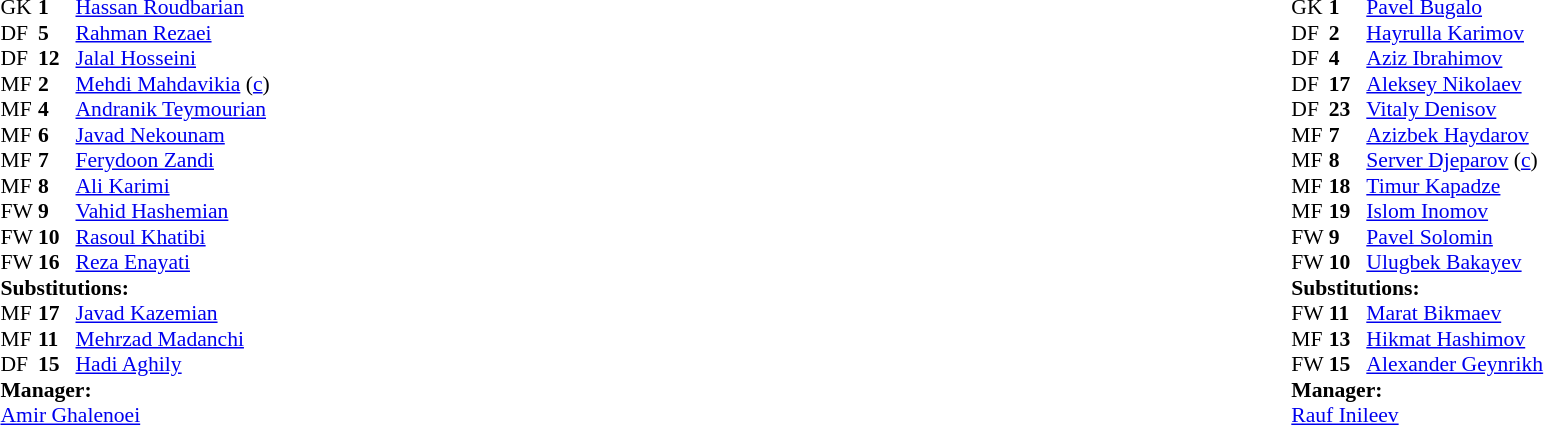<table width="100%">
<tr>
<td valign="top" width="50%"><br><table style="font-size: 90%" cellspacing="0" cellpadding="0">
<tr>
<th width="25"></th>
<th width="25"></th>
</tr>
<tr>
<td>GK</td>
<td><strong>1</strong></td>
<td><a href='#'>Hassan Roudbarian</a></td>
</tr>
<tr>
<td>DF</td>
<td><strong>5</strong></td>
<td><a href='#'>Rahman Rezaei</a></td>
</tr>
<tr>
<td>DF</td>
<td><strong>12</strong></td>
<td><a href='#'>Jalal Hosseini</a></td>
</tr>
<tr>
<td>MF</td>
<td><strong>2</strong></td>
<td><a href='#'>Mehdi Mahdavikia</a> (<a href='#'>c</a>)</td>
<td></td>
</tr>
<tr>
<td>MF</td>
<td><strong>4</strong></td>
<td><a href='#'>Andranik Teymourian</a></td>
<td></td>
</tr>
<tr>
<td>MF</td>
<td><strong>6</strong></td>
<td><a href='#'>Javad Nekounam</a></td>
</tr>
<tr>
<td>MF</td>
<td><strong>7</strong></td>
<td><a href='#'>Ferydoon Zandi</a></td>
</tr>
<tr>
<td>MF</td>
<td><strong>8</strong></td>
<td><a href='#'>Ali Karimi</a></td>
<td></td>
<td></td>
</tr>
<tr>
<td>FW</td>
<td><strong>9</strong></td>
<td><a href='#'>Vahid Hashemian</a></td>
<td></td>
<td></td>
</tr>
<tr>
<td>FW</td>
<td><strong>10</strong></td>
<td><a href='#'>Rasoul Khatibi</a></td>
<td></td>
<td></td>
</tr>
<tr>
<td>FW</td>
<td><strong>16</strong></td>
<td><a href='#'>Reza Enayati</a></td>
</tr>
<tr>
<td colspan=3><strong>Substitutions:</strong></td>
</tr>
<tr>
<td>MF</td>
<td><strong>17</strong></td>
<td><a href='#'>Javad Kazemian</a></td>
<td></td>
<td></td>
</tr>
<tr>
<td>MF</td>
<td><strong>11</strong></td>
<td><a href='#'>Mehrzad Madanchi</a></td>
<td></td>
<td></td>
</tr>
<tr>
<td>DF</td>
<td><strong>15</strong></td>
<td><a href='#'>Hadi Aghily</a></td>
<td></td>
<td></td>
</tr>
<tr>
<td colspan=3><strong>Manager:</strong></td>
</tr>
<tr>
<td colspan=3><a href='#'>Amir Ghalenoei</a></td>
</tr>
</table>
</td>
<td valign="top" width="50%"><br><table style="font-size: 90%" cellspacing="0" cellpadding="0" align="center">
<tr>
<th width=25></th>
<th width=25></th>
</tr>
<tr>
<td>GK</td>
<td><strong>1</strong></td>
<td><a href='#'>Pavel Bugalo</a></td>
</tr>
<tr>
<td>DF</td>
<td><strong>2</strong></td>
<td><a href='#'>Hayrulla Karimov</a></td>
</tr>
<tr>
<td>DF</td>
<td><strong>4</strong></td>
<td><a href='#'>Aziz Ibrahimov</a></td>
</tr>
<tr>
<td>DF</td>
<td><strong>17</strong></td>
<td><a href='#'>Aleksey Nikolaev</a></td>
</tr>
<tr>
<td>DF</td>
<td><strong>23</strong></td>
<td><a href='#'>Vitaly Denisov</a></td>
</tr>
<tr>
<td>MF</td>
<td><strong>7</strong></td>
<td><a href='#'>Azizbek Haydarov</a></td>
<td></td>
<td></td>
</tr>
<tr>
<td>MF</td>
<td><strong>8</strong></td>
<td><a href='#'>Server Djeparov</a> (<a href='#'>c</a>)</td>
</tr>
<tr>
<td>MF</td>
<td><strong>18</strong></td>
<td><a href='#'>Timur Kapadze</a></td>
</tr>
<tr>
<td>MF</td>
<td><strong>19</strong></td>
<td><a href='#'>Islom Inomov</a></td>
<td></td>
</tr>
<tr>
<td>FW</td>
<td><strong>9</strong></td>
<td><a href='#'>Pavel Solomin</a></td>
<td></td>
<td></td>
</tr>
<tr>
<td>FW</td>
<td><strong>10</strong></td>
<td><a href='#'>Ulugbek Bakayev</a></td>
<td></td>
<td></td>
</tr>
<tr>
<td colspan=3><strong>Substitutions:</strong></td>
</tr>
<tr>
<td>FW</td>
<td><strong>11</strong></td>
<td><a href='#'>Marat Bikmaev</a></td>
<td></td>
<td></td>
</tr>
<tr>
<td>MF</td>
<td><strong>13</strong></td>
<td><a href='#'>Hikmat Hashimov</a></td>
<td></td>
<td></td>
</tr>
<tr>
<td>FW</td>
<td><strong>15</strong></td>
<td><a href='#'>Alexander Geynrikh</a></td>
<td></td>
<td></td>
</tr>
<tr>
<td colspan=3><strong>Manager:</strong></td>
</tr>
<tr>
<td colspan=4><a href='#'>Rauf Inileev</a></td>
</tr>
</table>
</td>
</tr>
</table>
